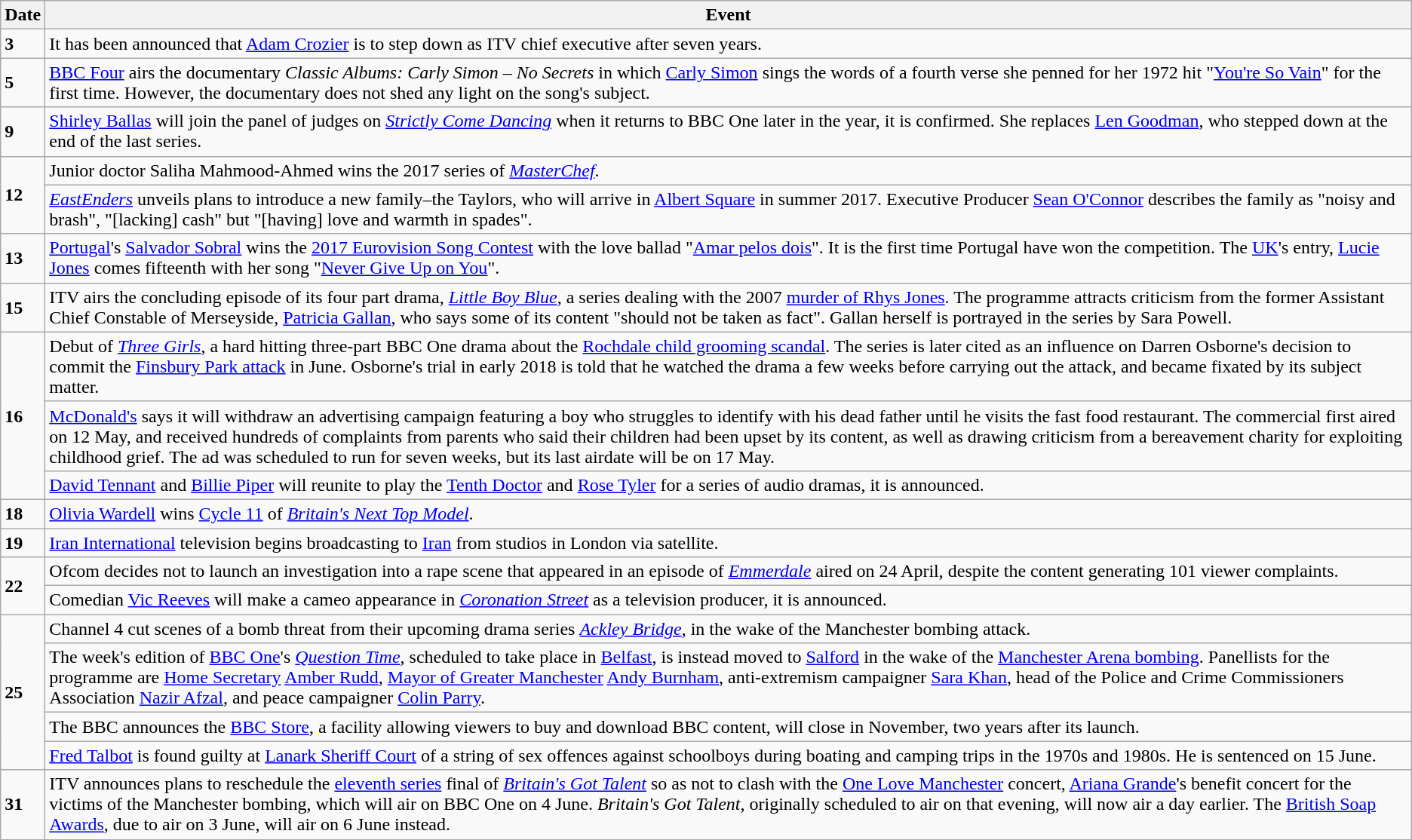<table class="wikitable">
<tr>
<th>Date</th>
<th>Event</th>
</tr>
<tr>
<td><strong>3</strong></td>
<td>It has been announced that <a href='#'>Adam Crozier</a> is to step down as ITV chief executive after seven years.</td>
</tr>
<tr>
<td><strong>5</strong></td>
<td><a href='#'>BBC Four</a> airs the documentary <em>Classic Albums: Carly Simon – No Secrets</em> in which <a href='#'>Carly Simon</a> sings the words of a fourth verse she penned for her 1972 hit "<a href='#'>You're So Vain</a>" for the first time. However, the documentary does not shed any light on the song's subject.</td>
</tr>
<tr>
<td><strong>9</strong></td>
<td><a href='#'>Shirley Ballas</a> will join the panel of judges on <em><a href='#'>Strictly Come Dancing</a></em> when it returns to BBC One later in the year, it is confirmed. She replaces <a href='#'>Len Goodman</a>, who stepped down at the end of the last series.</td>
</tr>
<tr>
<td rowspan=2><strong>12</strong></td>
<td>Junior doctor Saliha Mahmood-Ahmed wins the 2017 series of <em><a href='#'>MasterChef</a></em>.</td>
</tr>
<tr>
<td><em><a href='#'>EastEnders</a></em> unveils plans to introduce a new family–the Taylors, who will arrive in <a href='#'>Albert Square</a> in summer 2017. Executive Producer <a href='#'>Sean O'Connor</a> describes the family as "noisy and brash", "[lacking] cash" but "[having] love and warmth in spades".</td>
</tr>
<tr>
<td><strong>13</strong></td>
<td><a href='#'>Portugal</a>'s <a href='#'>Salvador Sobral</a> wins the <a href='#'>2017 Eurovision Song Contest</a> with the love ballad "<a href='#'>Amar pelos dois</a>". It is the first time Portugal have won the competition. The <a href='#'>UK</a>'s entry, <a href='#'>Lucie Jones</a> comes fifteenth with her song "<a href='#'>Never Give Up on You</a>".</td>
</tr>
<tr>
<td><strong>15</strong></td>
<td>ITV airs the concluding episode of its four part drama, <em><a href='#'>Little Boy Blue</a></em>, a series dealing with the 2007 <a href='#'>murder of Rhys Jones</a>. The programme attracts criticism from the former Assistant Chief Constable of Merseyside, <a href='#'>Patricia Gallan</a>, who says some of its content "should not be taken as fact". Gallan herself is portrayed in the series by Sara Powell.</td>
</tr>
<tr>
<td rowspan=3><strong>16</strong></td>
<td>Debut of <em><a href='#'>Three Girls</a></em>, a hard hitting three-part BBC One drama about the <a href='#'>Rochdale child grooming scandal</a>. The series is later cited as an influence on Darren Osborne's decision to commit the <a href='#'>Finsbury Park attack</a> in June. Osborne's trial in early 2018 is told that he watched the drama a few weeks before carrying out the attack, and became fixated by its subject matter.</td>
</tr>
<tr>
<td><a href='#'>McDonald's</a> says it will withdraw an advertising campaign featuring a boy who struggles to identify with his dead father until he visits the fast food restaurant. The commercial first aired on 12 May, and received hundreds of complaints from parents who said their children had been upset by its content, as well as drawing criticism from a bereavement charity for exploiting childhood grief. The ad was scheduled to run for seven weeks, but its last airdate will be on 17 May.</td>
</tr>
<tr>
<td><a href='#'>David Tennant</a> and <a href='#'>Billie Piper</a> will reunite to play the <a href='#'>Tenth Doctor</a> and <a href='#'>Rose Tyler</a> for a series of audio dramas, it is announced.</td>
</tr>
<tr>
<td><strong>18</strong></td>
<td><a href='#'>Olivia Wardell</a> wins <a href='#'>Cycle 11</a> of <em><a href='#'>Britain's Next Top Model</a></em>.</td>
</tr>
<tr>
<td><strong>19</strong></td>
<td><a href='#'>Iran International</a> television begins broadcasting to <a href='#'>Iran</a> from studios in London via satellite.</td>
</tr>
<tr>
<td rowspan=2><strong>22</strong></td>
<td>Ofcom decides not to launch an investigation into a rape scene that appeared in an episode of <em><a href='#'>Emmerdale</a></em> aired on 24 April, despite the content generating 101 viewer complaints.</td>
</tr>
<tr>
<td>Comedian <a href='#'>Vic Reeves</a> will make a cameo appearance in <em><a href='#'>Coronation Street</a></em> as a television producer, it is announced.</td>
</tr>
<tr>
<td rowspan=4><strong>25</strong></td>
<td>Channel 4 cut scenes of a bomb threat from their upcoming drama series <em><a href='#'>Ackley Bridge</a></em>, in the wake of the Manchester bombing attack.</td>
</tr>
<tr>
<td>The week's edition of <a href='#'>BBC One</a>'s <em><a href='#'>Question Time</a></em>, scheduled to take place in <a href='#'>Belfast</a>, is instead moved to <a href='#'>Salford</a> in the wake of the <a href='#'>Manchester Arena bombing</a>. Panellists for the programme are <a href='#'>Home Secretary</a> <a href='#'>Amber Rudd</a>, <a href='#'>Mayor of Greater Manchester</a> <a href='#'>Andy Burnham</a>, anti-extremism campaigner <a href='#'>Sara Khan</a>, head of the Police and Crime Commissioners Association <a href='#'>Nazir Afzal</a>, and peace campaigner <a href='#'>Colin Parry</a>.</td>
</tr>
<tr>
<td>The BBC announces the <a href='#'>BBC Store</a>, a facility allowing viewers to buy and download BBC content, will close in November, two years after its launch.</td>
</tr>
<tr>
<td><a href='#'>Fred Talbot</a> is found guilty at <a href='#'>Lanark Sheriff Court</a> of a string of sex offences against schoolboys during boating and camping trips in the 1970s and 1980s. He is sentenced on 15 June.</td>
</tr>
<tr>
<td><strong>31</strong></td>
<td>ITV announces plans to reschedule the <a href='#'>eleventh series</a> final of <em><a href='#'>Britain's Got Talent</a></em> so as not to clash with the <a href='#'>One Love Manchester</a> concert, <a href='#'>Ariana Grande</a>'s benefit concert for the victims of the Manchester bombing, which will air on BBC One on 4 June. <em>Britain's Got Talent</em>, originally scheduled to air on that evening, will now air a day earlier. The <a href='#'>British Soap Awards</a>, due to air on 3 June, will air on 6 June instead.</td>
</tr>
</table>
